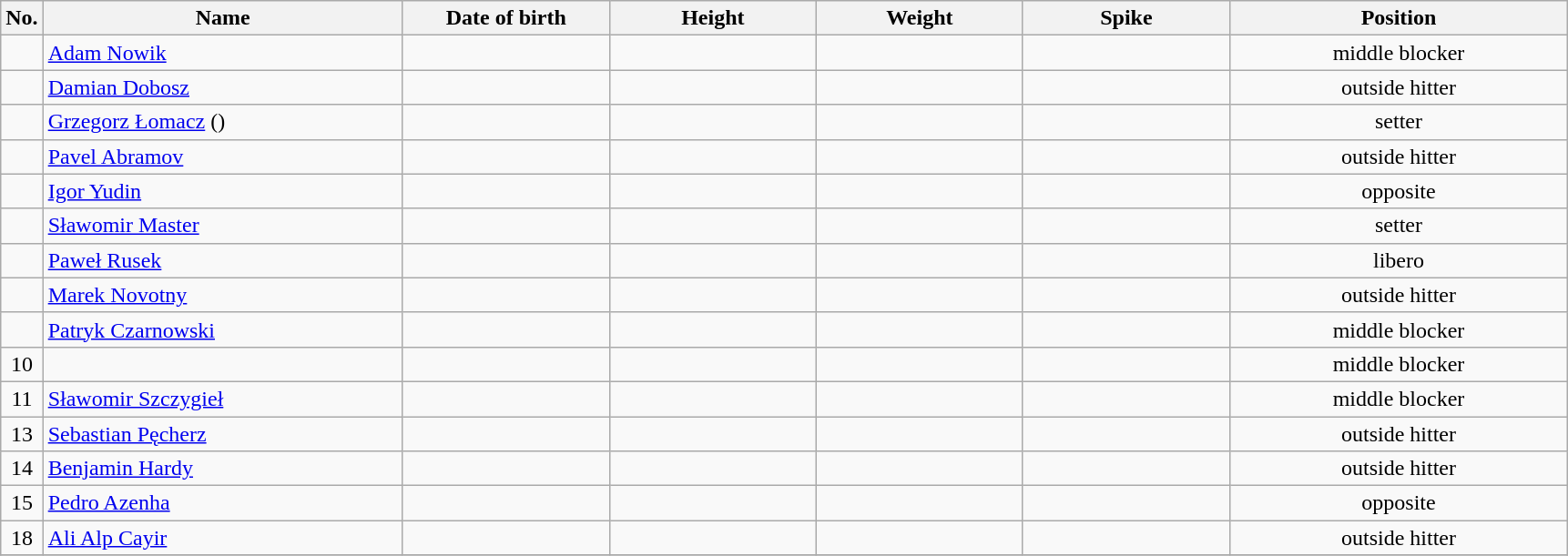<table class="wikitable sortable" style="font-size:100%; text-align:center;">
<tr>
<th>No.</th>
<th style="width:16em">Name</th>
<th style="width:9em">Date of birth</th>
<th style="width:9em">Height</th>
<th style="width:9em">Weight</th>
<th style="width:9em">Spike</th>
<th style="width:15em">Position</th>
</tr>
<tr>
<td></td>
<td align=left> <a href='#'>Adam Nowik</a></td>
<td align=right></td>
<td></td>
<td></td>
<td></td>
<td>middle blocker</td>
</tr>
<tr>
<td></td>
<td align=left> <a href='#'>Damian Dobosz</a></td>
<td align=right></td>
<td></td>
<td></td>
<td></td>
<td>outside hitter</td>
</tr>
<tr>
<td></td>
<td align=left> <a href='#'>Grzegorz Łomacz</a> ()</td>
<td align=right></td>
<td></td>
<td></td>
<td></td>
<td>setter</td>
</tr>
<tr>
<td></td>
<td align=left> <a href='#'>Pavel Abramov</a></td>
<td align=right></td>
<td></td>
<td></td>
<td></td>
<td>outside hitter</td>
</tr>
<tr>
<td></td>
<td align=left> <a href='#'>Igor Yudin</a></td>
<td align=right></td>
<td></td>
<td></td>
<td></td>
<td>opposite</td>
</tr>
<tr>
<td></td>
<td align=left> <a href='#'>Sławomir Master</a></td>
<td align=right></td>
<td></td>
<td></td>
<td></td>
<td>setter</td>
</tr>
<tr>
<td></td>
<td align=left> <a href='#'>Paweł Rusek</a></td>
<td align=right></td>
<td></td>
<td></td>
<td></td>
<td>libero</td>
</tr>
<tr>
<td></td>
<td align=left> <a href='#'>Marek Novotny</a></td>
<td align=right></td>
<td></td>
<td></td>
<td></td>
<td>outside hitter</td>
</tr>
<tr>
<td></td>
<td align=left> <a href='#'>Patryk Czarnowski</a></td>
<td align=right></td>
<td></td>
<td></td>
<td></td>
<td>middle blocker</td>
</tr>
<tr>
<td>10</td>
<td align=left> </td>
<td align=right></td>
<td></td>
<td></td>
<td></td>
<td>middle blocker</td>
</tr>
<tr>
<td>11</td>
<td align=left> <a href='#'>Sławomir Szczygieł</a></td>
<td align=right></td>
<td></td>
<td></td>
<td></td>
<td>middle blocker</td>
</tr>
<tr>
<td>13</td>
<td align=left> <a href='#'>Sebastian Pęcherz</a></td>
<td align=right></td>
<td></td>
<td></td>
<td></td>
<td>outside hitter</td>
</tr>
<tr>
<td>14</td>
<td align=left> <a href='#'>Benjamin Hardy</a></td>
<td align=right></td>
<td></td>
<td></td>
<td></td>
<td>outside hitter</td>
</tr>
<tr>
<td>15</td>
<td align=left> <a href='#'>Pedro Azenha</a></td>
<td align=right></td>
<td></td>
<td></td>
<td></td>
<td>opposite</td>
</tr>
<tr>
<td>18</td>
<td align=left> <a href='#'>Ali Alp Cayir</a></td>
<td align=right></td>
<td></td>
<td></td>
<td></td>
<td>outside hitter</td>
</tr>
<tr>
</tr>
</table>
